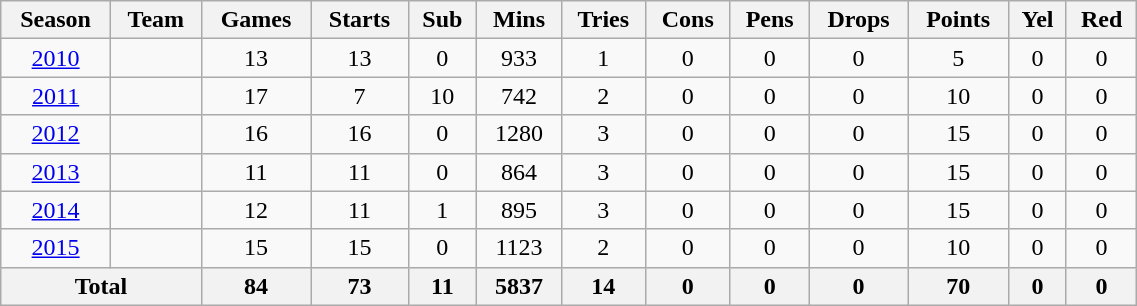<table class="wikitable" style="text-align:center; width:60%;">
<tr>
<th>Season</th>
<th>Team</th>
<th>Games</th>
<th>Starts</th>
<th>Sub</th>
<th>Mins</th>
<th>Tries</th>
<th>Cons</th>
<th>Pens</th>
<th>Drops</th>
<th>Points</th>
<th>Yel</th>
<th>Red</th>
</tr>
<tr>
<td><a href='#'>2010</a></td>
<td></td>
<td>13</td>
<td>13</td>
<td>0</td>
<td>933</td>
<td>1</td>
<td>0</td>
<td>0</td>
<td>0</td>
<td>5</td>
<td>0</td>
<td>0</td>
</tr>
<tr>
<td><a href='#'>2011</a></td>
<td></td>
<td>17</td>
<td>7</td>
<td>10</td>
<td>742</td>
<td>2</td>
<td>0</td>
<td>0</td>
<td>0</td>
<td>10</td>
<td>0</td>
<td>0</td>
</tr>
<tr>
<td><a href='#'>2012</a></td>
<td></td>
<td>16</td>
<td>16</td>
<td>0</td>
<td>1280</td>
<td>3</td>
<td>0</td>
<td>0</td>
<td>0</td>
<td>15</td>
<td>0</td>
<td>0</td>
</tr>
<tr>
<td><a href='#'>2013</a></td>
<td></td>
<td>11</td>
<td>11</td>
<td>0</td>
<td>864</td>
<td>3</td>
<td>0</td>
<td>0</td>
<td>0</td>
<td>15</td>
<td>0</td>
<td>0</td>
</tr>
<tr>
<td><a href='#'>2014</a></td>
<td></td>
<td>12</td>
<td>11</td>
<td>1</td>
<td>895</td>
<td>3</td>
<td>0</td>
<td>0</td>
<td>0</td>
<td>15</td>
<td>0</td>
<td>0</td>
</tr>
<tr>
<td><a href='#'>2015</a></td>
<td></td>
<td>15</td>
<td>15</td>
<td>0</td>
<td>1123</td>
<td>2</td>
<td>0</td>
<td>0</td>
<td>0</td>
<td>10</td>
<td>0</td>
<td>0</td>
</tr>
<tr>
<th colspan="2">Total</th>
<th>84</th>
<th>73</th>
<th>11</th>
<th>5837</th>
<th>14</th>
<th>0</th>
<th>0</th>
<th>0</th>
<th>70</th>
<th>0</th>
<th>0</th>
</tr>
</table>
